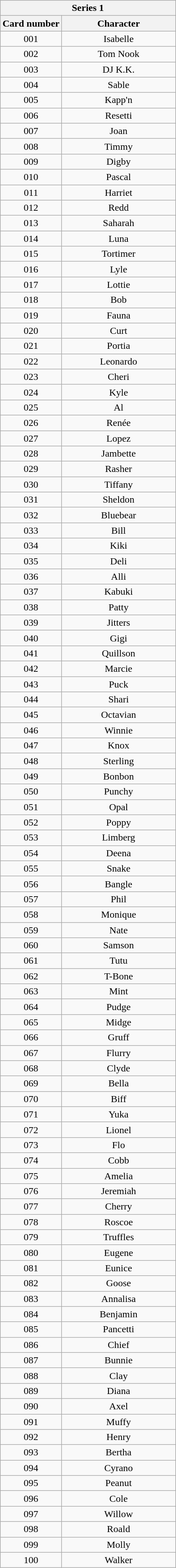<table class="wikitable collapsible collapsed sortable" style="text-align:center;">
<tr>
<th colspan="2">Series 1</th>
</tr>
<tr>
<th>Card number</th>
<th style="width:180px">Character</th>
</tr>
<tr>
<td>001</td>
<td>Isabelle</td>
</tr>
<tr>
<td>002</td>
<td>Tom Nook</td>
</tr>
<tr>
<td>003</td>
<td>DJ K.K.</td>
</tr>
<tr>
<td>004</td>
<td>Sable</td>
</tr>
<tr>
<td>005</td>
<td>Kapp'n</td>
</tr>
<tr>
<td>006</td>
<td>Resetti</td>
</tr>
<tr>
<td>007</td>
<td>Joan</td>
</tr>
<tr>
<td>008</td>
<td>Timmy</td>
</tr>
<tr>
<td>009</td>
<td>Digby</td>
</tr>
<tr>
<td>010</td>
<td>Pascal</td>
</tr>
<tr>
<td>011</td>
<td>Harriet</td>
</tr>
<tr>
<td>012</td>
<td>Redd</td>
</tr>
<tr>
<td>013</td>
<td>Saharah</td>
</tr>
<tr>
<td>014</td>
<td>Luna</td>
</tr>
<tr>
<td>015</td>
<td>Tortimer</td>
</tr>
<tr>
<td>016</td>
<td>Lyle</td>
</tr>
<tr>
<td>017</td>
<td>Lottie</td>
</tr>
<tr>
<td>018</td>
<td>Bob</td>
</tr>
<tr>
<td>019</td>
<td>Fauna</td>
</tr>
<tr>
<td>020</td>
<td>Curt</td>
</tr>
<tr>
<td>021</td>
<td>Portia</td>
</tr>
<tr>
<td>022</td>
<td>Leonardo</td>
</tr>
<tr>
<td>023</td>
<td>Cheri</td>
</tr>
<tr>
<td>024</td>
<td>Kyle</td>
</tr>
<tr>
<td>025</td>
<td>Al</td>
</tr>
<tr>
<td>026</td>
<td>Renée</td>
</tr>
<tr>
<td>027</td>
<td>Lopez</td>
</tr>
<tr>
<td>028</td>
<td>Jambette</td>
</tr>
<tr>
<td>029</td>
<td>Rasher</td>
</tr>
<tr>
<td>030</td>
<td>Tiffany</td>
</tr>
<tr>
<td>031</td>
<td>Sheldon</td>
</tr>
<tr>
<td>032</td>
<td>Bluebear</td>
</tr>
<tr>
<td>033</td>
<td>Bill</td>
</tr>
<tr>
<td>034</td>
<td>Kiki</td>
</tr>
<tr>
<td>035</td>
<td>Deli</td>
</tr>
<tr>
<td>036</td>
<td>Alli</td>
</tr>
<tr>
<td>037</td>
<td>Kabuki</td>
</tr>
<tr>
<td>038</td>
<td>Patty</td>
</tr>
<tr>
<td>039</td>
<td>Jitters</td>
</tr>
<tr>
<td>040</td>
<td>Gigi</td>
</tr>
<tr>
<td>041</td>
<td>Quillson</td>
</tr>
<tr>
<td>042</td>
<td>Marcie</td>
</tr>
<tr>
<td>043</td>
<td>Puck</td>
</tr>
<tr>
<td>044</td>
<td>Shari</td>
</tr>
<tr>
<td>045</td>
<td>Octavian</td>
</tr>
<tr>
<td>046</td>
<td>Winnie</td>
</tr>
<tr>
<td>047</td>
<td>Knox</td>
</tr>
<tr>
<td>048</td>
<td>Sterling</td>
</tr>
<tr>
<td>049</td>
<td>Bonbon</td>
</tr>
<tr>
<td>050</td>
<td>Punchy</td>
</tr>
<tr>
<td>051</td>
<td>Opal</td>
</tr>
<tr>
<td>052</td>
<td>Poppy</td>
</tr>
<tr>
<td>053</td>
<td>Limberg</td>
</tr>
<tr>
<td>054</td>
<td>Deena</td>
</tr>
<tr>
<td>055</td>
<td>Snake</td>
</tr>
<tr>
<td>056</td>
<td>Bangle</td>
</tr>
<tr>
<td>057</td>
<td>Phil</td>
</tr>
<tr>
<td>058</td>
<td>Monique</td>
</tr>
<tr>
<td>059</td>
<td>Nate</td>
</tr>
<tr>
<td>060</td>
<td>Samson</td>
</tr>
<tr>
<td>061</td>
<td>Tutu</td>
</tr>
<tr>
<td>062</td>
<td>T-Bone</td>
</tr>
<tr>
<td>063</td>
<td>Mint</td>
</tr>
<tr>
<td>064</td>
<td>Pudge</td>
</tr>
<tr>
<td>065</td>
<td>Midge</td>
</tr>
<tr>
<td>066</td>
<td>Gruff</td>
</tr>
<tr>
<td>067</td>
<td>Flurry</td>
</tr>
<tr>
<td>068</td>
<td>Clyde</td>
</tr>
<tr>
<td>069</td>
<td>Bella</td>
</tr>
<tr>
<td>070</td>
<td>Biff</td>
</tr>
<tr>
<td>071</td>
<td>Yuka</td>
</tr>
<tr>
<td>072</td>
<td>Lionel</td>
</tr>
<tr>
<td>073</td>
<td>Flo</td>
</tr>
<tr>
<td>074</td>
<td>Cobb</td>
</tr>
<tr>
<td>075</td>
<td>Amelia</td>
</tr>
<tr>
<td>076</td>
<td>Jeremiah</td>
</tr>
<tr>
<td>077</td>
<td>Cherry</td>
</tr>
<tr>
<td>078</td>
<td>Roscoe</td>
</tr>
<tr>
<td>079</td>
<td>Truffles</td>
</tr>
<tr>
<td>080</td>
<td>Eugene</td>
</tr>
<tr>
<td>081</td>
<td>Eunice</td>
</tr>
<tr>
<td>082</td>
<td>Goose</td>
</tr>
<tr>
<td>083</td>
<td>Annalisa</td>
</tr>
<tr>
<td>084</td>
<td>Benjamin</td>
</tr>
<tr>
<td>085</td>
<td>Pancetti</td>
</tr>
<tr>
<td>086</td>
<td>Chief</td>
</tr>
<tr>
<td>087</td>
<td>Bunnie</td>
</tr>
<tr>
<td>088</td>
<td>Clay</td>
</tr>
<tr>
<td>089</td>
<td>Diana</td>
</tr>
<tr>
<td>090</td>
<td>Axel</td>
</tr>
<tr>
<td>091</td>
<td>Muffy</td>
</tr>
<tr>
<td>092</td>
<td>Henry</td>
</tr>
<tr>
<td>093</td>
<td>Bertha</td>
</tr>
<tr>
<td>094</td>
<td>Cyrano</td>
</tr>
<tr>
<td>095</td>
<td>Peanut</td>
</tr>
<tr>
<td>096</td>
<td>Cole</td>
</tr>
<tr>
<td>097</td>
<td>Willow</td>
</tr>
<tr>
<td>098</td>
<td>Roald</td>
</tr>
<tr>
<td>099</td>
<td>Molly</td>
</tr>
<tr>
<td>100</td>
<td>Walker</td>
</tr>
</table>
